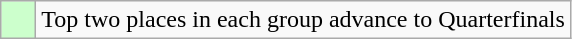<table class="wikitable">
<tr>
<td style="background: #ccffcc;">    </td>
<td>Top two places in each group advance to Quarterfinals</td>
</tr>
</table>
